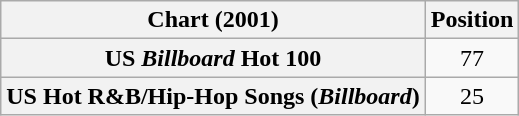<table class="wikitable sortable plainrowheaders" style="text-align:center">
<tr>
<th scope="col">Chart (2001)</th>
<th scope="col">Position</th>
</tr>
<tr>
<th scope="row">US <em>Billboard</em> Hot 100</th>
<td>77</td>
</tr>
<tr>
<th scope="row">US Hot R&B/Hip-Hop Songs (<em>Billboard</em>)</th>
<td>25</td>
</tr>
</table>
